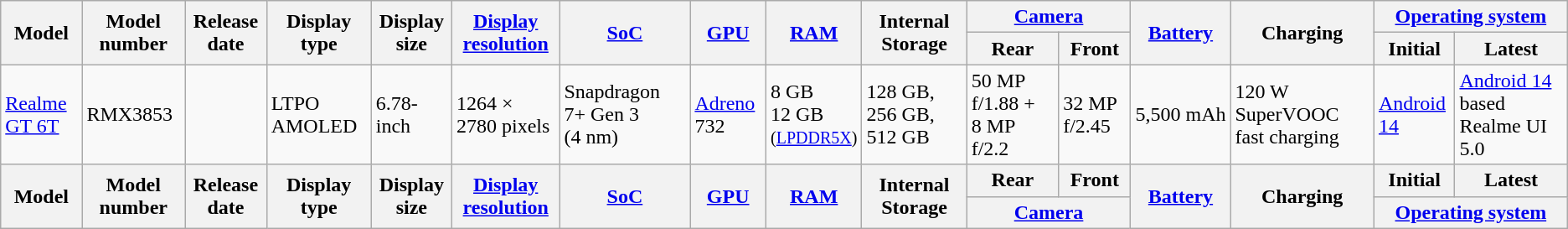<table class="wikitable sortable mw-collapsible">
<tr>
<th rowspan="2">Model</th>
<th rowspan="2">Model number</th>
<th rowspan="2">Release date </th>
<th rowspan="2">Display type</th>
<th rowspan="2">Display size</th>
<th rowspan="2"><a href='#'>Display resolution</a></th>
<th rowspan="2"><a href='#'>SoC</a></th>
<th rowspan="2"><a href='#'>GPU</a></th>
<th rowspan="2"><a href='#'>RAM</a></th>
<th rowspan="2">Internal Storage</th>
<th colspan="2"><a href='#'>Camera</a></th>
<th rowspan="2"><a href='#'>Battery</a></th>
<th rowspan="2">Charging</th>
<th colspan="2"><a href='#'>Operating system</a></th>
</tr>
<tr>
<th>Rear</th>
<th>Front</th>
<th>Initial</th>
<th>Latest</th>
</tr>
<tr>
<td><a href='#'>Realme GT 6T</a></td>
<td>RMX3853</td>
<td></td>
<td>LTPO AMOLED</td>
<td>6.78-inch</td>
<td>1264 × 2780 pixels</td>
<td>Snapdragon 7+ Gen 3 (4 nm)</td>
<td><a href='#'>Adreno</a> 732</td>
<td>8 GB<br>12 GB<br><small>(<a href='#'>LPDDR5X</a>)</small></td>
<td>128 GB, 256 GB, 512 GB</td>
<td>50 MP f/1.88 + 8 MP f/2.2</td>
<td>32 MP f/2.45</td>
<td>5,500 mAh</td>
<td>120 W SuperVOOC fast charging</td>
<td><a href='#'>Android 14</a></td>
<td><a href='#'>Android 14</a> based Realme UI 5.0</td>
</tr>
<tr>
<th rowspan="2">Model</th>
<th rowspan="2">Model number</th>
<th rowspan="2">Release date </th>
<th rowspan="2">Display type</th>
<th rowspan="2">Display size</th>
<th rowspan="2"><a href='#'>Display resolution</a></th>
<th rowspan="2"><a href='#'>SoC</a></th>
<th rowspan="2"><a href='#'>GPU</a></th>
<th rowspan="2"><a href='#'>RAM</a></th>
<th rowspan="2">Internal Storage</th>
<th>Rear</th>
<th>Front</th>
<th rowspan="2"><a href='#'>Battery</a></th>
<th rowspan="2">Charging</th>
<th>Initial</th>
<th>Latest</th>
</tr>
<tr>
<th colspan="2"><a href='#'>Camera</a></th>
<th colspan="2"><a href='#'>Operating system</a></th>
</tr>
</table>
